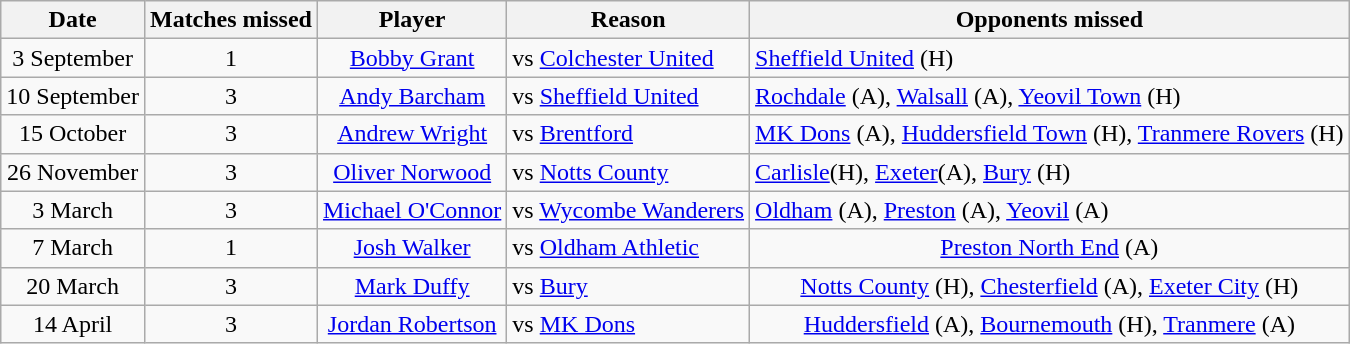<table class="wikitable" style="text-align: center">
<tr>
<th>Date</th>
<th>Matches missed</th>
<th>Player</th>
<th>Reason</th>
<th>Opponents missed</th>
</tr>
<tr>
<td>3 September</td>
<td>1</td>
<td><a href='#'>Bobby Grant</a></td>
<td align=left> vs <a href='#'>Colchester United</a></td>
<td align=left><a href='#'>Sheffield United</a> (H)</td>
</tr>
<tr>
<td>10 September</td>
<td>3</td>
<td><a href='#'>Andy Barcham</a></td>
<td align=left> vs <a href='#'>Sheffield United</a></td>
<td align=left><a href='#'>Rochdale</a> (A), <a href='#'>Walsall</a> (A), <a href='#'>Yeovil Town</a> (H)</td>
</tr>
<tr>
<td>15 October</td>
<td>3</td>
<td><a href='#'>Andrew Wright</a></td>
<td align=left> vs <a href='#'>Brentford</a></td>
<td align=left><a href='#'>MK Dons</a> (A), <a href='#'>Huddersfield Town</a> (H), <a href='#'>Tranmere Rovers</a> (H)</td>
</tr>
<tr>
<td>26 November</td>
<td>3</td>
<td><a href='#'>Oliver Norwood</a></td>
<td align=left> vs <a href='#'>Notts County</a></td>
<td align=left><a href='#'>Carlisle</a>(H), <a href='#'>Exeter</a>(A), <a href='#'>Bury</a> (H)</td>
</tr>
<tr>
<td>3 March</td>
<td>3</td>
<td><a href='#'>Michael O'Connor</a></td>
<td align=left> vs <a href='#'>Wycombe Wanderers</a></td>
<td align=left><a href='#'>Oldham</a> (A), <a href='#'>Preston</a> (A), <a href='#'>Yeovil</a> (A)</td>
</tr>
<tr>
<td>7 March</td>
<td>1</td>
<td><a href='#'>Josh Walker</a></td>
<td align=left> vs <a href='#'>Oldham Athletic</a></td>
<td><a href='#'>Preston North End</a> (A)</td>
</tr>
<tr>
<td>20 March</td>
<td>3</td>
<td><a href='#'>Mark Duffy</a></td>
<td align=left> vs <a href='#'>Bury</a></td>
<td><a href='#'>Notts County</a> (H), <a href='#'>Chesterfield</a> (A), <a href='#'>Exeter City</a> (H)</td>
</tr>
<tr>
<td>14 April</td>
<td>3</td>
<td><a href='#'>Jordan Robertson</a></td>
<td align=left> vs <a href='#'>MK Dons</a></td>
<td><a href='#'>Huddersfield</a> (A), <a href='#'>Bournemouth</a> (H), <a href='#'>Tranmere</a> (A)</td>
</tr>
</table>
